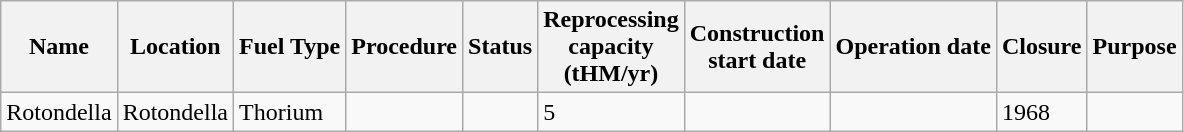<table class="wikitable">
<tr>
<th>Name</th>
<th>Location</th>
<th>Fuel Type</th>
<th>Procedure</th>
<th>Status</th>
<th>Reprocessing<br>capacity <br>(tHM/yr)</th>
<th>Construction<br>start date</th>
<th>Operation date</th>
<th>Closure</th>
<th>Purpose</th>
</tr>
<tr>
<td>Rotondella</td>
<td>Rotondella</td>
<td>Thorium</td>
<td></td>
<td></td>
<td>5</td>
<td></td>
<td></td>
<td>1968</td>
<td></td>
</tr>
</table>
